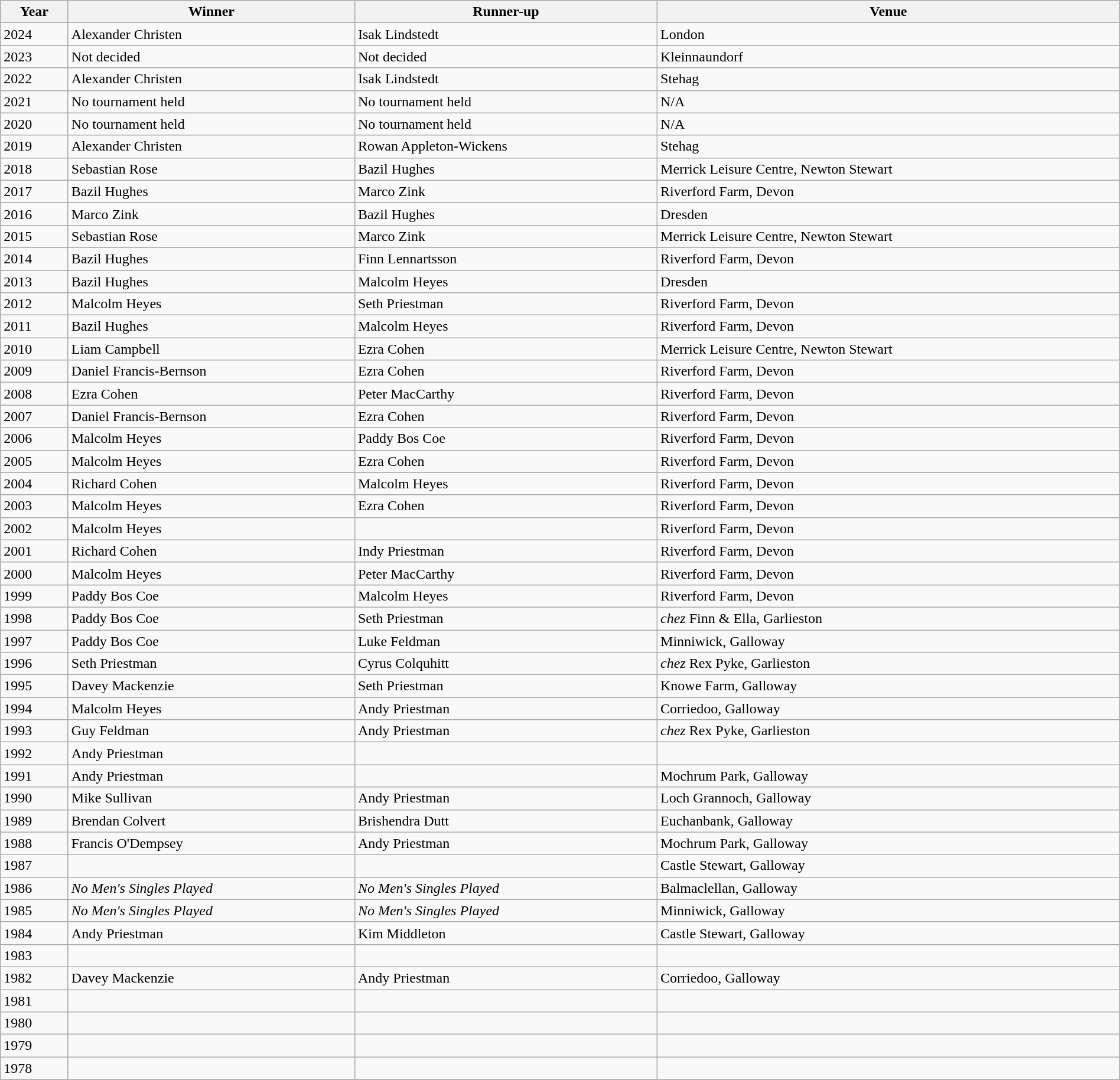<table class="wikitable" width="100%">
<tr>
<th scope="col">Year</th>
<th scope="col">Winner</th>
<th scope="col">Runner-up</th>
<th scope="col">Venue</th>
</tr>
<tr>
<td>2024</td>
<td> Alexander Christen</td>
<td> Isak Lindstedt</td>
<td>London</td>
</tr>
<tr>
<td>2023</td>
<td>Not decided</td>
<td>Not decided</td>
<td>Kleinnaundorf</td>
</tr>
<tr>
<td>2022</td>
<td> Alexander Christen</td>
<td> Isak Lindstedt</td>
<td align="left">Stehag</td>
</tr>
<tr>
<td>2021</td>
<td>No tournament held</td>
<td>No tournament held</td>
<td align="left">N/A</td>
</tr>
<tr>
<td>2020</td>
<td>No tournament held</td>
<td>No tournament held</td>
<td align="left">N/A</td>
</tr>
<tr>
<td>2019</td>
<td> Alexander Christen</td>
<td> Rowan Appleton-Wickens</td>
<td align="left">Stehag</td>
</tr>
<tr>
<td>2018</td>
<td> Sebastian Rose</td>
<td> Bazil Hughes</td>
<td align="left">Merrick Leisure Centre, Newton Stewart</td>
</tr>
<tr>
<td>2017</td>
<td> Bazil Hughes</td>
<td> Marco Zink</td>
<td align="left">Riverford Farm, Devon</td>
</tr>
<tr>
<td>2016</td>
<td> Marco Zink</td>
<td> Bazil Hughes</td>
<td align="left">Dresden</td>
</tr>
<tr>
<td>2015</td>
<td> Sebastian Rose</td>
<td> Marco Zink</td>
<td align="left">Merrick Leisure Centre, Newton Stewart</td>
</tr>
<tr>
<td>2014</td>
<td> Bazil Hughes</td>
<td> Finn Lennartsson</td>
<td align="left">Riverford Farm, Devon</td>
</tr>
<tr>
<td>2013</td>
<td> Bazil Hughes</td>
<td> Malcolm Heyes</td>
<td align="left">Dresden</td>
</tr>
<tr>
<td>2012</td>
<td> Malcolm Heyes</td>
<td> Seth Priestman</td>
<td align="left">Riverford Farm, Devon</td>
</tr>
<tr>
<td>2011</td>
<td> Bazil Hughes</td>
<td> Malcolm Heyes</td>
<td align="left">Riverford Farm, Devon</td>
</tr>
<tr>
<td>2010</td>
<td> Liam Campbell</td>
<td> Ezra Cohen</td>
<td align="left">Merrick Leisure Centre, Newton Stewart</td>
</tr>
<tr>
<td>2009</td>
<td> Daniel Francis-Bernson</td>
<td> Ezra Cohen</td>
<td align="left">Riverford Farm, Devon</td>
</tr>
<tr>
<td>2008</td>
<td> Ezra Cohen</td>
<td> Peter MacCarthy</td>
<td align="left">Riverford Farm, Devon</td>
</tr>
<tr>
<td>2007</td>
<td> Daniel Francis-Bernson</td>
<td> Ezra Cohen</td>
<td align="left">Riverford Farm, Devon</td>
</tr>
<tr>
<td>2006</td>
<td> Malcolm Heyes</td>
<td> Paddy Bos Coe</td>
<td align="left">Riverford Farm, Devon</td>
</tr>
<tr>
<td>2005</td>
<td> Malcolm Heyes</td>
<td> Ezra Cohen</td>
<td align="left">Riverford Farm, Devon</td>
</tr>
<tr>
<td>2004</td>
<td> Richard Cohen</td>
<td> Malcolm Heyes</td>
<td align="left">Riverford Farm, Devon</td>
</tr>
<tr>
<td>2003</td>
<td> Malcolm Heyes</td>
<td> Ezra Cohen</td>
<td align="left">Riverford Farm, Devon</td>
</tr>
<tr>
<td>2002</td>
<td> Malcolm Heyes</td>
<td></td>
<td align="left">Riverford Farm, Devon</td>
</tr>
<tr>
<td>2001</td>
<td> Richard Cohen</td>
<td> Indy Priestman</td>
<td align="left">Riverford Farm, Devon</td>
</tr>
<tr>
<td>2000</td>
<td> Malcolm Heyes</td>
<td> Peter MacCarthy</td>
<td align="left">Riverford Farm, Devon</td>
</tr>
<tr>
<td>1999</td>
<td> Paddy Bos Coe</td>
<td> Malcolm Heyes</td>
<td align="left">Riverford Farm, Devon</td>
</tr>
<tr>
<td>1998</td>
<td> Paddy Bos Coe</td>
<td> Seth Priestman</td>
<td align="left"><em>chez</em> Finn & Ella, Garlieston</td>
</tr>
<tr>
<td>1997</td>
<td> Paddy Bos Coe</td>
<td> Luke Feldman</td>
<td align="left">Minniwick, Galloway</td>
</tr>
<tr>
<td>1996</td>
<td> Seth Priestman</td>
<td> Cyrus Colquhitt</td>
<td align="left"><em>chez</em> Rex Pyke, Garlieston</td>
</tr>
<tr>
<td>1995</td>
<td> Davey Mackenzie</td>
<td> Seth Priestman</td>
<td align="left">Knowe Farm, Galloway</td>
</tr>
<tr>
<td>1994</td>
<td> Malcolm Heyes</td>
<td> Andy Priestman</td>
<td align="left">Corriedoo, Galloway</td>
</tr>
<tr>
<td>1993</td>
<td> Guy Feldman</td>
<td> Andy Priestman</td>
<td align="left"><em>chez</em> Rex Pyke, Garlieston</td>
</tr>
<tr>
<td>1992</td>
<td> Andy Priestman</td>
<td></td>
<td></td>
</tr>
<tr>
<td>1991</td>
<td> Andy Priestman</td>
<td></td>
<td align="left">Mochrum Park, Galloway</td>
</tr>
<tr>
<td>1990</td>
<td> Mike Sullivan</td>
<td> Andy Priestman</td>
<td align="left">Loch Grannoch, Galloway</td>
</tr>
<tr>
<td>1989</td>
<td> Brendan Colvert</td>
<td> Brishendra Dutt</td>
<td align="left">Euchanbank, Galloway</td>
</tr>
<tr>
<td>1988</td>
<td> Francis O'Dempsey</td>
<td> Andy Priestman</td>
<td align="left">Mochrum Park, Galloway</td>
</tr>
<tr>
<td>1987</td>
<td></td>
<td></td>
<td align="left">Castle Stewart, Galloway</td>
</tr>
<tr>
<td>1986</td>
<td><em>No Men's Singles Played</em></td>
<td><em>No Men's Singles Played</em></td>
<td align="left">Balmaclellan, Galloway</td>
</tr>
<tr>
<td>1985</td>
<td><em>No Men's Singles Played</em></td>
<td><em>No Men's Singles Played</em></td>
<td align="left">Minniwick, Galloway</td>
</tr>
<tr>
<td>1984</td>
<td> Andy Priestman</td>
<td> Kim Middleton</td>
<td align="left">Castle Stewart, Galloway</td>
</tr>
<tr>
<td>1983</td>
<td></td>
<td></td>
<td></td>
</tr>
<tr>
<td>1982</td>
<td> Davey Mackenzie</td>
<td> Andy Priestman</td>
<td align="left">Corriedoo, Galloway</td>
</tr>
<tr>
<td>1981</td>
<td></td>
<td></td>
<td></td>
</tr>
<tr>
<td>1980</td>
<td></td>
<td></td>
<td></td>
</tr>
<tr>
<td>1979</td>
<td></td>
<td></td>
<td></td>
</tr>
<tr>
<td>1978</td>
<td></td>
<td></td>
<td></td>
</tr>
<tr>
</tr>
</table>
